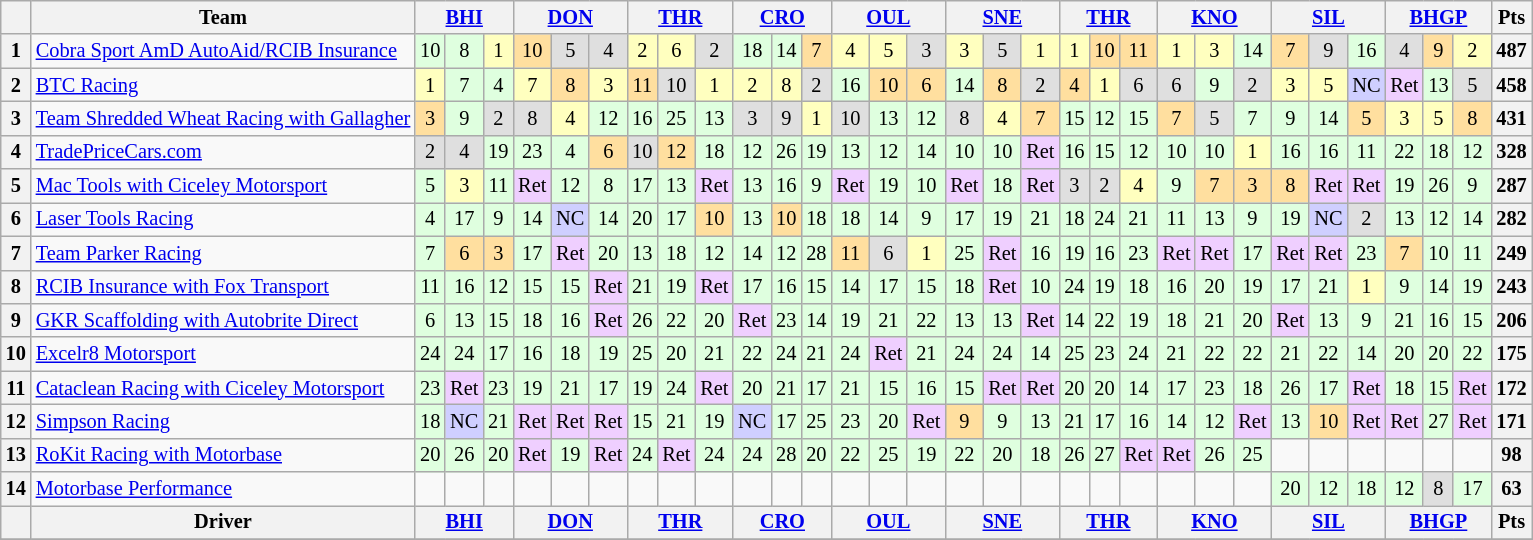<table class="wikitable" style="font-size: 85%; text-align: center;">
<tr valign="top">
<th valign="middle"></th>
<th valign="middle">Team</th>
<th colspan="3"><a href='#'>BHI</a></th>
<th colspan="3"><a href='#'>DON</a></th>
<th colspan="3"><a href='#'>THR</a></th>
<th colspan="3"><a href='#'>CRO</a></th>
<th colspan="3"><a href='#'>OUL</a></th>
<th colspan="3"><a href='#'>SNE</a></th>
<th colspan="3"><a href='#'>THR</a></th>
<th colspan="3"><a href='#'>KNO</a></th>
<th colspan="3"><a href='#'>SIL</a></th>
<th colspan="3"><a href='#'>BHGP</a></th>
<th valign=middle>Pts</th>
</tr>
<tr>
<th>1</th>
<td align=left><a href='#'>Cobra Sport AmD AutoAid/RCIB Insurance</a></td>
<td style="background:#dfffdf;">10</td>
<td style="background:#dfffdf;">8</td>
<td style="background:#ffffbf;">1</td>
<td style="background:#ffdf9f;">10</td>
<td style="background:#dfdfdf;">5</td>
<td style="background:#dfdfdf;">4</td>
<td style="background:#ffffbf;">2</td>
<td style="background:#ffffbf;">6</td>
<td style="background:#dfdfdf;">2</td>
<td style="background:#dfffdf;">18</td>
<td style="background:#dfffdf;">14</td>
<td style="background:#ffdf9f;">7</td>
<td style="background:#ffffbf;">4</td>
<td style="background:#ffffbf;">5</td>
<td style="background:#dfdfdf;">3</td>
<td style="background:#ffffbf;">3</td>
<td style="background:#dfdfdf;">5</td>
<td style="background:#ffffbf;">1</td>
<td style="background:#ffffbf;">1</td>
<td style="background:#ffdf9f;">10</td>
<td style="background:#ffdf9f;">11</td>
<td style="background:#ffffbf;">1</td>
<td style="background:#ffffbf;">3</td>
<td style="background:#dfffdf;">14</td>
<td style="background:#ffdf9f;">7</td>
<td style="background:#dfdfdf;">9</td>
<td style="background:#dfffdf;">16</td>
<td style="background:#dfdfdf;">4</td>
<td style="background:#ffdf9f;">9</td>
<td style="background:#ffffbf;">2</td>
<th>487</th>
</tr>
<tr>
<th>2</th>
<td align=left><a href='#'>BTC Racing</a></td>
<td style="background:#ffffbf;">1</td>
<td style="background:#dfffdf;">7</td>
<td style="background:#dfffdf;">4</td>
<td style="background:#ffffbf;">7</td>
<td style="background:#ffdf9f;">8</td>
<td style="background:#ffffbf;">3</td>
<td style="background:#ffdf9f;">11</td>
<td style="background:#dfdfdf;">10</td>
<td style="background:#ffffbf;">1</td>
<td style="background:#ffffbf;">2</td>
<td style="background:#ffffbf;">8</td>
<td style="background:#dfdfdf;">2</td>
<td style="background:#dfffdf;">16</td>
<td style="background:#ffdf9f;">10</td>
<td style="background:#ffdf9f;">6</td>
<td style="background:#dfffdf;">14</td>
<td style="background:#ffdf9f;">8</td>
<td style="background:#dfdfdf;">2</td>
<td style="background:#ffdf9f;">4</td>
<td style="background:#ffffbf;">1</td>
<td style="background:#dfdfdf;">6</td>
<td style="background:#dfdfdf;">6</td>
<td style="background:#dfffdf;">9</td>
<td style="background:#dfdfdf;">2</td>
<td style="background:#ffffbf;">3</td>
<td style="background:#ffffbf;">5</td>
<td style="background:#cfcfff;">NC</td>
<td style="background:#efcfff;">Ret</td>
<td style="background:#dfffdf;">13</td>
<td style="background:#dfdfdf;">5</td>
<th>458</th>
</tr>
<tr>
<th>3</th>
<td align=left nowrap><a href='#'>Team Shredded Wheat Racing with Gallagher</a></td>
<td style="background:#ffdf9f;">3</td>
<td style="background:#dfffdf;">9</td>
<td style="background:#dfdfdf;">2</td>
<td style="background:#dfdfdf;">8</td>
<td style="background:#ffffbf;">4</td>
<td style="background:#dfffdf;">12</td>
<td style="background:#dfffdf;">16</td>
<td style="background:#dfffdf;">25</td>
<td style="background:#dfffdf;">13</td>
<td style="background:#dfdfdf;">3</td>
<td style="background:#dfdfdf;">9</td>
<td style="background:#ffffbf;">1</td>
<td style="background:#dfdfdf;">10</td>
<td style="background:#dfffdf;">13</td>
<td style="background:#dfffdf;">12</td>
<td style="background:#dfdfdf;">8</td>
<td style="background:#ffffbf;">4</td>
<td style="background:#ffdf9f;">7</td>
<td style="background:#dfffdf;">15</td>
<td style="background:#dfffdf;">12</td>
<td style="background:#dfffdf;">15</td>
<td style="background:#ffdf9f;">7</td>
<td style="background:#dfdfdf;">5</td>
<td style="background:#dfffdf;">7</td>
<td style="background:#dfffdf;">9</td>
<td style="background:#dfffdf;">14</td>
<td style="background:#ffdf9f;">5</td>
<td style="background:#ffffbf;">3</td>
<td style="background:#ffffbf;">5</td>
<td style="background:#ffdf9f;">8</td>
<th>431</th>
</tr>
<tr>
<th>4</th>
<td align=left><a href='#'>TradePriceCars.com</a></td>
<td style="background:#dfdfdf;">2</td>
<td style="background:#dfdfdf;">4</td>
<td style="background:#dfffdf;">19</td>
<td style="background:#dfffdf;">23</td>
<td style="background:#dfffdf;">4</td>
<td style="background:#ffdf9f;">6</td>
<td style="background:#dfdfdf;">10</td>
<td style="background:#ffdf9f;">12</td>
<td style="background:#dfffdf;">18</td>
<td style="background:#dfffdf;">12</td>
<td style="background:#dfffdf;">26</td>
<td style="background:#dfffdf;">19</td>
<td style="background:#dfffdf;">13</td>
<td style="background:#dfffdf;">12</td>
<td style="background:#dfffdf;">14</td>
<td style="background:#dfffdf;">10</td>
<td style="background:#dfffdf;">10</td>
<td style="background:#efcfff;">Ret</td>
<td style="background:#dfffdf;">16</td>
<td style="background:#dfffdf;">15</td>
<td style="background:#dfffdf;">12</td>
<td style="background:#dfffdf;">10</td>
<td style="background:#dfffdf;">10</td>
<td style="background:#ffffbf;">1</td>
<td style="background:#dfffdf;">16</td>
<td style="background:#dfffdf;">16</td>
<td style="background:#dfffdf;">11</td>
<td style="background:#dfffdf;">22</td>
<td style="background:#dfffdf;">18</td>
<td style="background:#dfffdf;">12</td>
<th>328</th>
</tr>
<tr>
<th>5</th>
<td align=left><a href='#'>Mac Tools with Ciceley Motorsport</a></td>
<td style="background:#dfffdf;">5</td>
<td style="background:#ffffbf;">3</td>
<td style="background:#dfffdf;">11</td>
<td style="background:#efcfff;">Ret</td>
<td style="background:#dfffdf;">12</td>
<td style="background:#dfffdf;">8</td>
<td style="background:#dfffdf;">17</td>
<td style="background:#dfffdf;">13</td>
<td style="background:#efcfff;">Ret</td>
<td style="background:#dfffdf;">13</td>
<td style="background:#dfffdf;">16</td>
<td style="background:#dfffdf;">9</td>
<td style="background:#efcfff;">Ret</td>
<td style="background:#dfffdf;">19</td>
<td style="background:#dfffdf;">10</td>
<td style="background:#efcfff;">Ret</td>
<td style="background:#dfffdf;">18</td>
<td style="background:#efcfff;">Ret</td>
<td style="background:#dfdfdf;">3</td>
<td style="background:#dfdfdf;">2</td>
<td style="background:#ffffbf;">4</td>
<td style="background:#dfffdf;">9</td>
<td style="background:#ffdf9f;">7</td>
<td style="background:#ffdf9f;">3</td>
<td style="background:#ffdf9f;">8</td>
<td style="background:#efcfff;">Ret</td>
<td style="background:#efcfff;">Ret</td>
<td style="background:#dfffdf;">19</td>
<td style="background:#dfffdf;">26</td>
<td style="background:#dfffdf;">9</td>
<th>287</th>
</tr>
<tr>
<th>6</th>
<td align=left><a href='#'>Laser Tools Racing</a></td>
<td style="background:#dfffdf;">4</td>
<td style="background:#dfffdf;">17</td>
<td style="background:#dfffdf;">9</td>
<td style="background:#dfffdf;">14</td>
<td style="background:#cfcfff;">NC</td>
<td style="background:#dfffdf;">14</td>
<td style="background:#dfffdf;">20</td>
<td style="background:#dfffdf;">17</td>
<td style="background:#ffdf9f;">10</td>
<td style="background:#dfffdf;">13</td>
<td style="background:#ffdf9f;">10</td>
<td style="background:#dfffdf;">18</td>
<td style="background:#dfffdf;">18</td>
<td style="background:#dfffdf;">14</td>
<td style="background:#dfffdf;">9</td>
<td style="background:#dfffdf;">17</td>
<td style="background:#dfffdf;">19</td>
<td style="background:#dfffdf;">21</td>
<td style="background:#dfffdf;">18</td>
<td style="background:#dfffdf;">24</td>
<td style="background:#dfffdf;">21</td>
<td style="background:#dfffdf;">11</td>
<td style="background:#dfffdf;">13</td>
<td style="background:#dfffdf;">9</td>
<td style="background:#dfffdf;">19</td>
<td style="background:#cfcfff;">NC</td>
<td style="background:#dfdfdf;">2</td>
<td style="background:#dfffdf;">13</td>
<td style="background:#dfffdf;">12</td>
<td style="background:#dfffdf;">14</td>
<th>282</th>
</tr>
<tr>
<th>7</th>
<td align=left><a href='#'>Team Parker Racing</a></td>
<td style="background:#dfffdf;">7</td>
<td style="background:#ffdf9f;">6</td>
<td style="background:#ffdf9f;">3</td>
<td style="background:#dfffdf;">17</td>
<td style="background:#efcfff;">Ret</td>
<td style="background:#dfffdf;">20</td>
<td style="background:#dfffdf;">13</td>
<td style="background:#dfffdf;">18</td>
<td style="background:#dfffdf;">12</td>
<td style="background:#dfffdf;">14</td>
<td style="background:#dfffdf;">12</td>
<td style="background:#dfffdf;">28</td>
<td style="background:#ffdf9f;">11</td>
<td style="background:#dfdfdf;">6</td>
<td style="background:#ffffbf;">1</td>
<td style="background:#dfffdf;">25</td>
<td style="background:#efcfff;">Ret</td>
<td style="background:#dfffdf;">16</td>
<td style="background:#dfffdf;">19</td>
<td style="background:#dfffdf;">16</td>
<td style="background:#dfffdf;">23</td>
<td style="background:#efcfff;">Ret</td>
<td style="background:#efcfff;">Ret</td>
<td style="background:#dfffdf;">17</td>
<td style="background:#efcfff;">Ret</td>
<td style="background:#efcfff;">Ret</td>
<td style="background:#dfffdf;">23</td>
<td style="background:#ffdf9f;">7</td>
<td style="background:#dfffdf;">10</td>
<td style="background:#dfffdf;">11</td>
<th>249</th>
</tr>
<tr>
<th>8</th>
<td align=left><a href='#'>RCIB Insurance with Fox Transport</a></td>
<td style="background:#dfffdf;">11</td>
<td style="background:#dfffdf;">16</td>
<td style="background:#dfffdf;">12</td>
<td style="background:#dfffdf;">15</td>
<td style="background:#dfffdf;">15</td>
<td style="background:#efcfff;">Ret</td>
<td style="background:#dfffdf;">21</td>
<td style="background:#dfffdf;">19</td>
<td style="background:#efcfff;">Ret</td>
<td style="background:#dfffdf;">17</td>
<td style="background:#dfffdf;">16</td>
<td style="background:#dfffdf;">15</td>
<td style="background:#dfffdf;">14</td>
<td style="background:#dfffdf;">17</td>
<td style="background:#dfffdf;">15</td>
<td style="background:#dfffdf;">18</td>
<td style="background:#efcfff;">Ret</td>
<td style="background:#dfffdf;">10</td>
<td style="background:#dfffdf;">24</td>
<td style="background:#dfffdf;">19</td>
<td style="background:#dfffdf;">18</td>
<td style="background:#dfffdf;">16</td>
<td style="background:#dfffdf;">20</td>
<td style="background:#dfffdf;">19</td>
<td style="background:#dfffdf;">17</td>
<td style="background:#dfffdf;">21</td>
<td style="background:#ffffbf;">1</td>
<td style="background:#dfffdf;">9</td>
<td style="background:#dfffdf;">14</td>
<td style="background:#dfffdf;">19</td>
<th>243</th>
</tr>
<tr>
<th>9</th>
<td align=left><a href='#'>GKR Scaffolding with Autobrite Direct</a></td>
<td style="background:#dfffdf;">6</td>
<td style="background:#dfffdf;">13</td>
<td style="background:#dfffdf;">15</td>
<td style="background:#dfffdf;">18</td>
<td style="background:#dfffdf;">16</td>
<td style="background:#efcfff;">Ret</td>
<td style="background:#dfffdf;">26</td>
<td style="background:#dfffdf;">22</td>
<td style="background:#dfffdf;">20</td>
<td style="background:#efcfff;">Ret</td>
<td style="background:#dfffdf;">23</td>
<td style="background:#dfffdf;">14</td>
<td style="background:#dfffdf;">19</td>
<td style="background:#dfffdf;">21</td>
<td style="background:#dfffdf;">22</td>
<td style="background:#dfffdf;">13</td>
<td style="background:#dfffdf;">13</td>
<td style="background:#efcfff;">Ret</td>
<td style="background:#dfffdf;">14</td>
<td style="background:#dfffdf;">22</td>
<td style="background:#dfffdf;">19</td>
<td style="background:#dfffdf;">18</td>
<td style="background:#dfffdf;">21</td>
<td style="background:#dfffdf;">20</td>
<td style="background:#efcfff;">Ret</td>
<td style="background:#dfffdf;">13</td>
<td style="background:#dfffdf;">9</td>
<td style="background:#dfffdf;">21</td>
<td style="background:#dfffdf;">16</td>
<td style="background:#dfffdf;">15</td>
<th>206</th>
</tr>
<tr>
<th>10</th>
<td align=left><a href='#'>Excelr8 Motorsport</a></td>
<td style="background:#dfffdf;">24</td>
<td style="background:#dfffdf;">24</td>
<td style="background:#dfffdf;">17</td>
<td style="background:#dfffdf;">16</td>
<td style="background:#dfffdf;">18</td>
<td style="background:#dfffdf;">19</td>
<td style="background:#dfffdf;">25</td>
<td style="background:#dfffdf;">20</td>
<td style="background:#dfffdf;">21</td>
<td style="background:#dfffdf;">22</td>
<td style="background:#dfffdf;">24</td>
<td style="background:#dfffdf;">21</td>
<td style="background:#dfffdf;">24</td>
<td style="background:#efcfff;">Ret</td>
<td style="background:#dfffdf;">21</td>
<td style="background:#dfffdf;">24</td>
<td style="background:#dfffdf;">24</td>
<td style="background:#dfffdf;">14</td>
<td style="background:#dfffdf;">25</td>
<td style="background:#dfffdf;">23</td>
<td style="background:#dfffdf;">24</td>
<td style="background:#dfffdf;">21</td>
<td style="background:#dfffdf;">22</td>
<td style="background:#dfffdf;">22</td>
<td style="background:#dfffdf;">21</td>
<td style="background:#dfffdf;">22</td>
<td style="background:#dfffdf;">14</td>
<td style="background:#dfffdf;">20</td>
<td style="background:#dfffdf;">20</td>
<td style="background:#dfffdf;">22</td>
<th>175</th>
</tr>
<tr>
<th>11</th>
<td align=left><a href='#'>Cataclean Racing with Ciceley Motorsport</a></td>
<td style="background:#dfffdf;">23</td>
<td style="background:#efcfff;">Ret</td>
<td style="background:#dfffdf;">23</td>
<td style="background:#dfffdf;">19</td>
<td style="background:#dfffdf;">21</td>
<td style="background:#dfffdf;">17</td>
<td style="background:#dfffdf;">19</td>
<td style="background:#dfffdf;">24</td>
<td style="background:#efcfff;">Ret</td>
<td style="background:#dfffdf;">20</td>
<td style="background:#dfffdf;">21</td>
<td style="background:#dfffdf;">17</td>
<td style="background:#dfffdf;">21</td>
<td style="background:#dfffdf;">15</td>
<td style="background:#dfffdf;">16</td>
<td style="background:#dfffdf;">15</td>
<td style="background:#efcfff;">Ret</td>
<td style="background:#efcfff;">Ret</td>
<td style="background:#dfffdf;">20</td>
<td style="background:#dfffdf;">20</td>
<td style="background:#dfffdf;">14</td>
<td style="background:#dfffdf;">17</td>
<td style="background:#dfffdf;">23</td>
<td style="background:#dfffdf;">18</td>
<td style="background:#dfffdf;">26</td>
<td style="background:#dfffdf;">17</td>
<td style="background:#efcfff;">Ret</td>
<td style="background:#dfffdf;">18</td>
<td style="background:#dfffdf;">15</td>
<td style="background:#efcfff;">Ret</td>
<th>172</th>
</tr>
<tr>
<th>12</th>
<td align=left><a href='#'>Simpson Racing</a></td>
<td style="background:#dfffdf;">18</td>
<td style="background:#cfcfff;">NC</td>
<td style="background:#dfffdf;">21</td>
<td style="background:#efcfff;">Ret</td>
<td style="background:#efcfff;">Ret</td>
<td style="background:#efcfff;">Ret</td>
<td style="background:#dfffdf;">15</td>
<td style="background:#dfffdf;">21</td>
<td style="background:#dfffdf;">19</td>
<td style="background:#cfcfff;">NC</td>
<td style="background:#dfffdf;">17</td>
<td style="background:#dfffdf;">25</td>
<td style="background:#dfffdf;">23</td>
<td style="background:#dfffdf;">20</td>
<td style="background:#efcfff;">Ret</td>
<td style="background:#ffdf9f;">9</td>
<td style="background:#dfffdf;">9</td>
<td style="background:#dfffdf;">13</td>
<td style="background:#dfffdf;">21</td>
<td style="background:#dfffdf;">17</td>
<td style="background:#dfffdf;">16</td>
<td style="background:#dfffdf;">14</td>
<td style="background:#dfffdf;">12</td>
<td style="background:#efcfff;">Ret</td>
<td style="background:#dfffdf;">13</td>
<td style="background:#ffdf9f;">10</td>
<td style="background:#efcfff;">Ret</td>
<td style="background:#efcfff;">Ret</td>
<td style="background:#dfffdf;">27</td>
<td style="background:#efcfff;">Ret</td>
<th>171</th>
</tr>
<tr>
<th>13</th>
<td align=left><a href='#'>RoKit Racing with Motorbase</a></td>
<td style="background:#dfffdf;">20</td>
<td style="background:#dfffdf;">26</td>
<td style="background:#dfffdf;">20</td>
<td style="background:#efcfff;">Ret</td>
<td style="background:#dfffdf;">19</td>
<td style="background:#efcfff;">Ret</td>
<td style="background:#dfffdf;">24</td>
<td style="background:#efcfff;">Ret</td>
<td style="background:#dfffdf;">24</td>
<td style="background:#dfffdf;">24</td>
<td style="background:#dfffdf;">28</td>
<td style="background:#dfffdf;">20</td>
<td style="background:#dfffdf;">22</td>
<td style="background:#dfffdf;">25</td>
<td style="background:#dfffdf;">19</td>
<td style="background:#dfffdf;">22</td>
<td style="background:#dfffdf;">20</td>
<td style="background:#dfffdf;">18</td>
<td style="background:#dfffdf;">26</td>
<td style="background:#dfffdf;">27</td>
<td style="background:#efcfff;">Ret</td>
<td style="background:#efcfff;">Ret</td>
<td style="background:#dfffdf;">26</td>
<td style="background:#dfffdf;">25</td>
<td></td>
<td></td>
<td></td>
<td></td>
<td></td>
<td></td>
<th>98</th>
</tr>
<tr>
<th>14</th>
<td align=left><a href='#'>Motorbase Performance</a></td>
<td></td>
<td></td>
<td></td>
<td></td>
<td></td>
<td></td>
<td></td>
<td></td>
<td></td>
<td></td>
<td></td>
<td></td>
<td></td>
<td></td>
<td></td>
<td></td>
<td></td>
<td></td>
<td></td>
<td></td>
<td></td>
<td></td>
<td></td>
<td></td>
<td style="background:#dfffdf;">20</td>
<td style="background:#dfffdf;">12</td>
<td style="background:#dfffdf;">18</td>
<td style="background:#dfffdf;">12</td>
<td style="background:#dfdfdf;">8</td>
<td style="background:#dfffdf;">17</td>
<th>63</th>
</tr>
<tr>
<th valign="middle"></th>
<th valign="middle">Driver</th>
<th colspan="3"><a href='#'>BHI</a></th>
<th colspan="3"><a href='#'>DON</a></th>
<th colspan="3"><a href='#'>THR</a></th>
<th colspan="3"><a href='#'>CRO</a></th>
<th colspan="3"><a href='#'>OUL</a></th>
<th colspan="3"><a href='#'>SNE</a></th>
<th colspan="3"><a href='#'>THR</a></th>
<th colspan="3"><a href='#'>KNO</a></th>
<th colspan="3"><a href='#'>SIL</a></th>
<th colspan="3"><a href='#'>BHGP</a></th>
<th valign=middle>Pts</th>
</tr>
<tr>
</tr>
</table>
